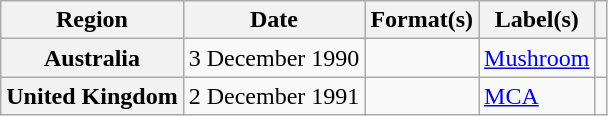<table class="wikitable plainrowheaders">
<tr>
<th scope="col">Region</th>
<th scope="col">Date</th>
<th scope="col">Format(s)</th>
<th scope="col">Label(s)</th>
<th scope="col"></th>
</tr>
<tr>
<th scope="row">Australia</th>
<td>3 December 1990</td>
<td></td>
<td><a href='#'>Mushroom</a></td>
<td></td>
</tr>
<tr>
<th scope="row">United Kingdom</th>
<td>2 December 1991</td>
<td></td>
<td><a href='#'>MCA</a></td>
<td></td>
</tr>
</table>
